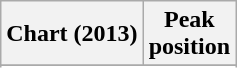<table class="wikitable sortable">
<tr>
<th align="left">Chart (2013)</th>
<th align="center">Peak<br>position</th>
</tr>
<tr>
</tr>
<tr>
</tr>
<tr>
</tr>
<tr>
</tr>
<tr>
</tr>
</table>
